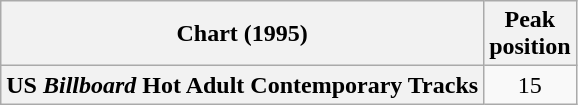<table class="wikitable plainrowheaders" style="text-align:center">
<tr>
<th scope="col">Chart (1995)</th>
<th scope="col">Peak<br>position</th>
</tr>
<tr>
<th scope="row">US <em>Billboard</em> Hot Adult Contemporary Tracks</th>
<td>15</td>
</tr>
</table>
